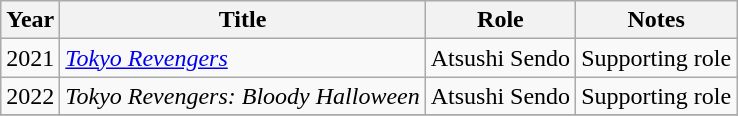<table class="wikitable">
<tr>
<th>Year</th>
<th>Title</th>
<th>Role</th>
<th>Notes</th>
</tr>
<tr>
<td>2021</td>
<td><em><a href='#'>Tokyo Revengers</a></em></td>
<td>Atsushi Sendo</td>
<td>Supporting role</td>
</tr>
<tr>
<td>2022</td>
<td><em>Tokyo Revengers: Bloody Halloween</em></td>
<td>Atsushi Sendo</td>
<td>Supporting role</td>
</tr>
<tr>
</tr>
</table>
